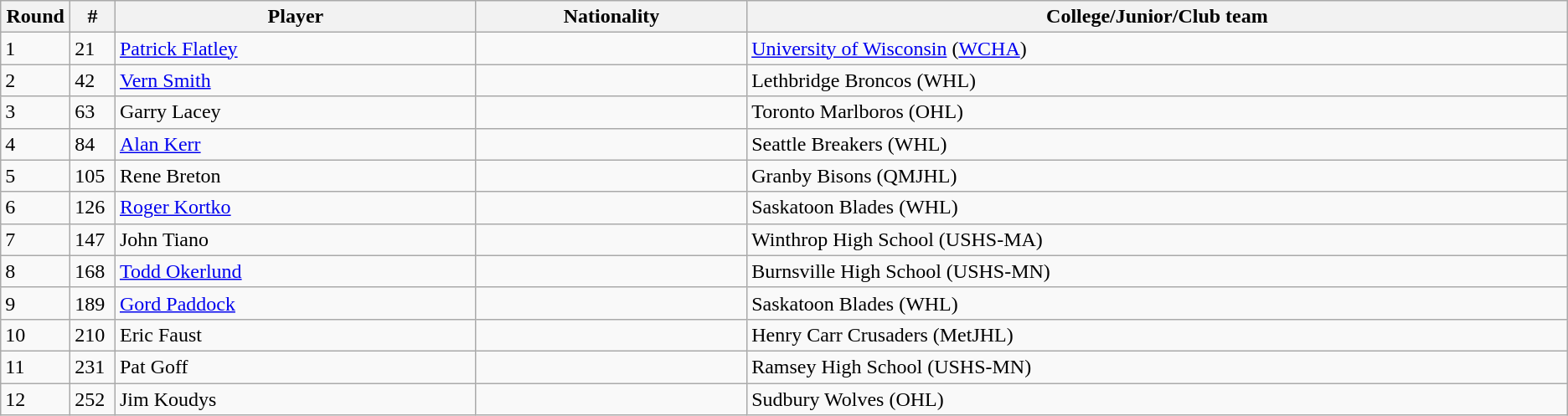<table class="wikitable">
<tr>
<th bgcolor="#DDDDFF" width="2.75%">Round</th>
<th bgcolor="#DDDDFF" width="2.75%">#</th>
<th bgcolor="#DDDDFF" width="22.0%">Player</th>
<th bgcolor="#DDDDFF" width="16.5%">Nationality</th>
<th bgcolor="#DDDDFF" width="50.0%">College/Junior/Club team</th>
</tr>
<tr>
<td>1</td>
<td>21</td>
<td><a href='#'>Patrick Flatley</a></td>
<td></td>
<td><a href='#'>University of Wisconsin</a> (<a href='#'>WCHA</a>)</td>
</tr>
<tr>
<td>2</td>
<td>42</td>
<td><a href='#'>Vern Smith</a></td>
<td></td>
<td>Lethbridge Broncos (WHL)</td>
</tr>
<tr>
<td>3</td>
<td>63</td>
<td>Garry Lacey</td>
<td></td>
<td>Toronto Marlboros (OHL)</td>
</tr>
<tr>
<td>4</td>
<td>84</td>
<td><a href='#'>Alan Kerr</a></td>
<td></td>
<td>Seattle Breakers (WHL)</td>
</tr>
<tr>
<td>5</td>
<td>105</td>
<td>Rene Breton</td>
<td></td>
<td>Granby Bisons (QMJHL)</td>
</tr>
<tr>
<td>6</td>
<td>126</td>
<td><a href='#'>Roger Kortko</a></td>
<td></td>
<td>Saskatoon Blades (WHL)</td>
</tr>
<tr>
<td>7</td>
<td>147</td>
<td>John Tiano</td>
<td></td>
<td>Winthrop High School (USHS-MA)</td>
</tr>
<tr>
<td>8</td>
<td>168</td>
<td><a href='#'>Todd Okerlund</a></td>
<td></td>
<td>Burnsville High School (USHS-MN)</td>
</tr>
<tr>
<td>9</td>
<td>189</td>
<td><a href='#'>Gord Paddock</a></td>
<td></td>
<td>Saskatoon Blades (WHL)</td>
</tr>
<tr>
<td>10</td>
<td>210</td>
<td>Eric Faust</td>
<td></td>
<td>Henry Carr Crusaders (MetJHL)</td>
</tr>
<tr>
<td>11</td>
<td>231</td>
<td>Pat Goff</td>
<td></td>
<td>Ramsey High School (USHS-MN)</td>
</tr>
<tr>
<td>12</td>
<td>252</td>
<td>Jim Koudys</td>
<td></td>
<td>Sudbury Wolves (OHL)</td>
</tr>
</table>
